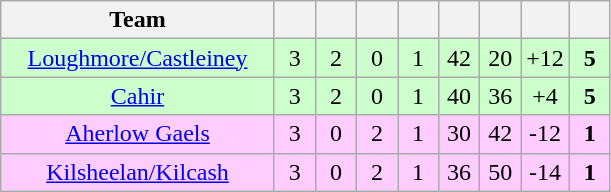<table class="wikitable" style="text-align:center">
<tr>
<th style="width:175px;">Team</th>
<th width="20"></th>
<th width="20"></th>
<th width="20"></th>
<th width="20"></th>
<th width="20"></th>
<th width="20"></th>
<th width="20"></th>
<th width="20"></th>
</tr>
<tr style="background:#cfc;">
<td><a href='#'>Loughmore/Castleiney</a></td>
<td>3</td>
<td>2</td>
<td>0</td>
<td>1</td>
<td>42</td>
<td>20</td>
<td>+12</td>
<td><strong>5</strong></td>
</tr>
<tr style="background:#cfc;">
<td><a href='#'>Cahir</a></td>
<td>3</td>
<td>2</td>
<td>0</td>
<td>1</td>
<td>40</td>
<td>36</td>
<td>+4</td>
<td><strong>5</strong></td>
</tr>
<tr style="background:#fcf;">
<td><a href='#'>Aherlow Gaels</a></td>
<td>3</td>
<td>0</td>
<td>2</td>
<td>1</td>
<td>30</td>
<td>42</td>
<td>-12</td>
<td><strong>1</strong></td>
</tr>
<tr style="background:#fcf;">
<td><a href='#'>Kilsheelan/Kilcash</a></td>
<td>3</td>
<td>0</td>
<td>2</td>
<td>1</td>
<td>36</td>
<td>50</td>
<td>-14</td>
<td><strong>1</strong></td>
</tr>
</table>
